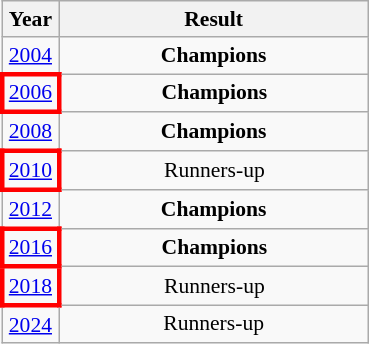<table class="wikitable" style="text-align: center; font-size:90%">
<tr>
<th>Year</th>
<th style="width:200px">Result</th>
</tr>
<tr>
<td><a href='#'>2004</a></td>
<td><strong> Champions</strong></td>
</tr>
<tr>
<td style="border: 3px solid red"><a href='#'>2006</a></td>
<td><strong> Champions</strong></td>
</tr>
<tr>
<td><a href='#'>2008</a></td>
<td><strong> Champions</strong></td>
</tr>
<tr>
<td style="border: 3px solid red"><a href='#'>2010</a></td>
<td> Runners-up</td>
</tr>
<tr>
<td><a href='#'>2012</a></td>
<td><strong> Champions</strong></td>
</tr>
<tr>
<td style="border: 3px solid red"><a href='#'>2016</a></td>
<td><strong> Champions</strong></td>
</tr>
<tr>
<td style="border: 3px solid red"><a href='#'>2018</a></td>
<td> Runners-up</td>
</tr>
<tr>
<td><a href='#'>2024</a></td>
<td> Runners-up</td>
</tr>
</table>
